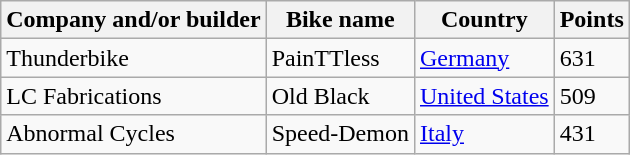<table class="wikitable" border="1">
<tr>
<th>Company and/or builder</th>
<th>Bike name</th>
<th>Country</th>
<th>Points</th>
</tr>
<tr>
<td>Thunderbike</td>
<td>PainTTless</td>
<td><a href='#'>Germany</a></td>
<td>631</td>
</tr>
<tr>
<td>LC Fabrications</td>
<td>Old Black</td>
<td><a href='#'>United States</a></td>
<td>509</td>
</tr>
<tr>
<td>Abnormal Cycles</td>
<td>Speed-Demon</td>
<td><a href='#'>Italy</a></td>
<td>431</td>
</tr>
</table>
